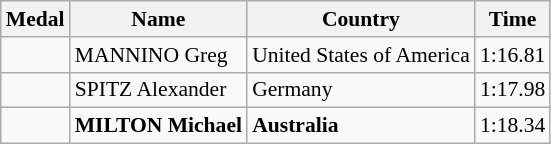<table class="wikitable sortable" style="font-size:90%">
<tr>
<th>Medal</th>
<th>Name</th>
<th>Country</th>
<th>Time</th>
</tr>
<tr>
<td></td>
<td>MANNINO Greg</td>
<td>United States of America</td>
<td>1:16.81</td>
</tr>
<tr>
<td></td>
<td>SPITZ Alexander</td>
<td>Germany</td>
<td>1:17.98</td>
</tr>
<tr>
<td></td>
<td><strong>MILTON Michael</strong></td>
<td><strong>Australia</strong></td>
<td>1:18.34</td>
</tr>
</table>
